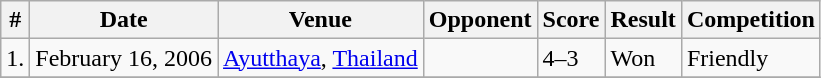<table class="wikitable">
<tr>
<th>#</th>
<th>Date</th>
<th>Venue</th>
<th>Opponent</th>
<th>Score</th>
<th>Result</th>
<th>Competition</th>
</tr>
<tr>
<td>1.</td>
<td>February 16, 2006</td>
<td><a href='#'>Ayutthaya</a>, <a href='#'>Thailand</a></td>
<td></td>
<td>4–3</td>
<td>Won</td>
<td>Friendly</td>
</tr>
<tr>
</tr>
</table>
